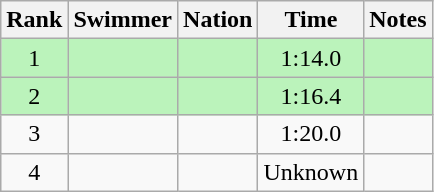<table class="wikitable sortable" style="text-align:center">
<tr>
<th>Rank</th>
<th>Swimmer</th>
<th>Nation</th>
<th>Time</th>
<th>Notes</th>
</tr>
<tr style="background:#bbf3bb;">
<td>1</td>
<td align=left></td>
<td align=left></td>
<td>1:14.0</td>
<td></td>
</tr>
<tr style="background:#bbf3bb;">
<td>2</td>
<td align=left></td>
<td align=left></td>
<td>1:16.4</td>
<td></td>
</tr>
<tr>
<td>3</td>
<td align=left></td>
<td align=left></td>
<td>1:20.0</td>
<td></td>
</tr>
<tr>
<td>4</td>
<td align=left></td>
<td align=left></td>
<td>Unknown</td>
<td></td>
</tr>
</table>
